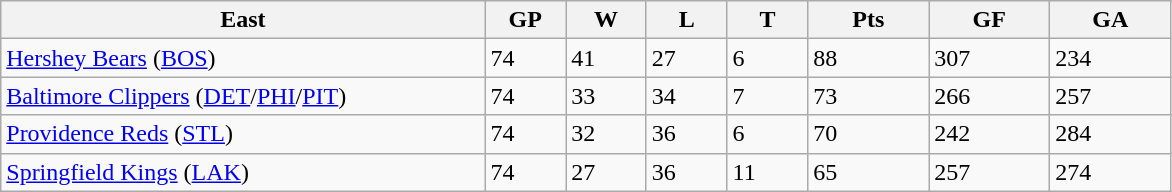<table class="wikitable">
<tr>
<th bgcolor="#DDDDFF" width="30%">East</th>
<th bgcolor="#DDDDFF" width="5%">GP</th>
<th bgcolor="#DDDDFF" width="5%">W</th>
<th bgcolor="#DDDDFF" width="5%">L</th>
<th bgcolor="#DDDDFF" width="5%">T</th>
<th bgcolor="#DDDDFF" width="7.5%">Pts</th>
<th bgcolor="#DDDDFF" width="7.5%">GF</th>
<th bgcolor="#DDDDFF" width="7.5%">GA</th>
</tr>
<tr>
<td><a href='#'>Hershey Bears</a> (<a href='#'>BOS</a>)</td>
<td>74</td>
<td>41</td>
<td>27</td>
<td>6</td>
<td>88</td>
<td>307</td>
<td>234</td>
</tr>
<tr>
<td><a href='#'>Baltimore Clippers</a> (<a href='#'>DET</a>/<a href='#'>PHI</a>/<a href='#'>PIT</a>)</td>
<td>74</td>
<td>33</td>
<td>34</td>
<td>7</td>
<td>73</td>
<td>266</td>
<td>257</td>
</tr>
<tr>
<td><a href='#'>Providence Reds</a> (<a href='#'>STL</a>)</td>
<td>74</td>
<td>32</td>
<td>36</td>
<td>6</td>
<td>70</td>
<td>242</td>
<td>284</td>
</tr>
<tr>
<td><a href='#'>Springfield Kings</a> (<a href='#'>LAK</a>)</td>
<td>74</td>
<td>27</td>
<td>36</td>
<td>11</td>
<td>65</td>
<td>257</td>
<td>274</td>
</tr>
</table>
